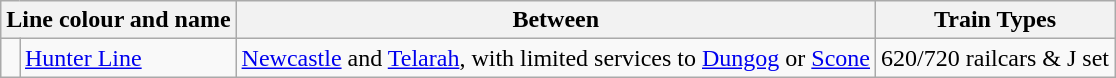<table class="wikitable">
<tr>
<th colspan="2">Line colour and name</th>
<th>Between</th>
<th>Train Types</th>
</tr>
<tr>
<td class="noresize"></td>
<td><a href='#'>Hunter Line</a></td>
<td><a href='#'>Newcastle</a> and <a href='#'>Telarah</a>, with limited services to <a href='#'>Dungog</a> or <a href='#'>Scone</a></td>
<td>620/720 railcars & J set</td>
</tr>
</table>
